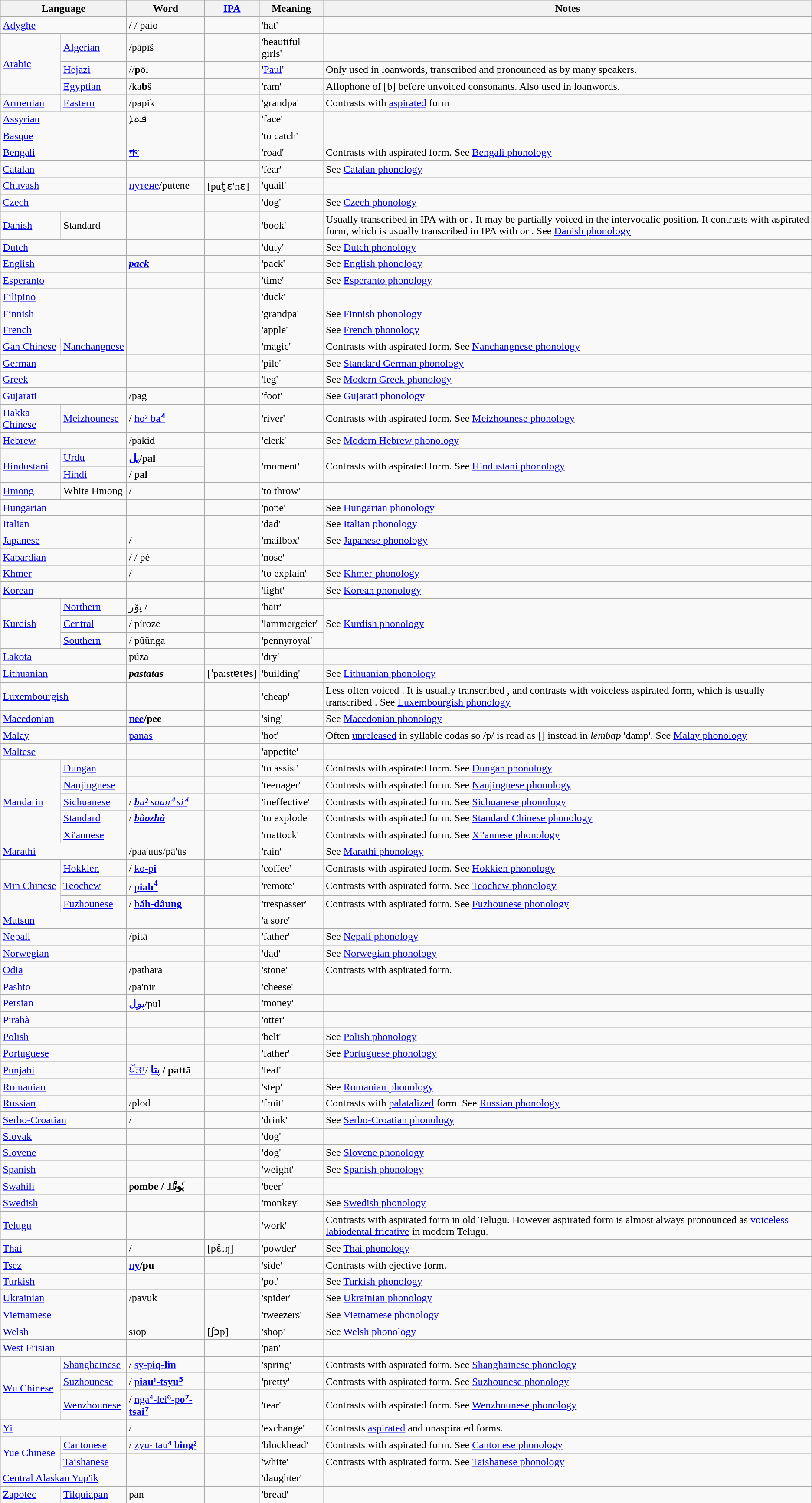<table class="wikitable">
<tr>
<th colspan="2">Language</th>
<th>Word</th>
<th><a href='#'>IPA</a></th>
<th>Meaning</th>
<th>Notes</th>
</tr>
<tr>
<td colspan="2"><a href='#'>Adyghe</a></td>
<td> /  / paio</td>
<td></td>
<td>'hat'</td>
<td></td>
</tr>
<tr>
<td rowspan="3"><a href='#'>Arabic</a></td>
<td><a href='#'>Algerian</a></td>
<td>/pāpīš</td>
<td></td>
<td>'beautiful girls'</td>
<td></td>
</tr>
<tr>
<td><a href='#'>Hejazi</a></td>
<td>//<strong>p</strong>ōl</td>
<td></td>
<td>'<a href='#'>Paul</a>'</td>
<td>Only used in loanwords, transcribed and pronounced as  by many speakers.</td>
</tr>
<tr>
<td><a href='#'>Egyptian</a></td>
<td>/ka<strong>b</strong>š</td>
<td></td>
<td>'ram'</td>
<td>Allophone of [b] before unvoiced consonants. Also used in loanwords.</td>
</tr>
<tr>
<td><a href='#'>Armenian</a></td>
<td><a href='#'>Eastern</a></td>
<td>/papik</td>
<td></td>
<td>'grandpa'</td>
<td>Contrasts with <a href='#'>aspirated</a> form</td>
</tr>
<tr>
<td colspan="2"><a href='#'>Assyrian</a></td>
<td>ܦܬܐ </td>
<td></td>
<td>'face'</td>
<td></td>
</tr>
<tr>
<td colspan="2"><a href='#'>Basque</a></td>
<td></td>
<td></td>
<td>'to catch'</td>
<td></td>
</tr>
<tr>
<td colspan="2"><a href='#'>Bengali</a></td>
<td><a href='#'><strong>প</strong>থ</a></td>
<td></td>
<td>'road'</td>
<td>Contrasts with aspirated form. See <a href='#'>Bengali phonology</a></td>
</tr>
<tr>
<td colspan="2"><a href='#'>Catalan</a></td>
<td></td>
<td></td>
<td>'fear'</td>
<td>See <a href='#'>Catalan phonology</a></td>
</tr>
<tr>
<td colspan="2"><a href='#'>Chuvash</a></td>
<td><a href='#'>путене</a>/putene</td>
<td>[put̬ʲɛ'nɛ]</td>
<td>'quail'</td>
<td></td>
</tr>
<tr>
<td colspan="2"><a href='#'>Czech</a></td>
<td></td>
<td></td>
<td>'dog'</td>
<td>See <a href='#'>Czech phonology</a></td>
</tr>
<tr>
<td><a href='#'>Danish</a></td>
<td>Standard</td>
<td></td>
<td></td>
<td>'book'</td>
<td>Usually transcribed in IPA with  or . It may be partially voiced  in the intervocalic position. It contrasts with aspirated form, which is usually transcribed in IPA with  or . See <a href='#'>Danish phonology</a></td>
</tr>
<tr>
<td colspan="2"><a href='#'>Dutch</a></td>
<td></td>
<td></td>
<td>'duty'</td>
<td>See <a href='#'>Dutch phonology</a></td>
</tr>
<tr>
<td colspan="2"><a href='#'>English</a></td>
<td><a href='#'><strong><em>p<strong>ack<em></a></td>
<td></td>
<td>'pack'</td>
<td>See <a href='#'>English phonology</a></td>
</tr>
<tr>
<td colspan="2"><a href='#'>Esperanto</a></td>
<td></td>
<td></td>
<td>'time'</td>
<td>See <a href='#'>Esperanto phonology</a></td>
</tr>
<tr>
<td colspan="2"><a href='#'>Filipino</a></td>
<td></td>
<td></td>
<td>'duck'</td>
<td></td>
</tr>
<tr>
<td colspan="2"><a href='#'>Finnish</a></td>
<td></td>
<td></td>
<td>'grandpa'</td>
<td>See <a href='#'>Finnish phonology</a></td>
</tr>
<tr>
<td colspan="2"><a href='#'>French</a></td>
<td></td>
<td></td>
<td>'apple'</td>
<td>See <a href='#'>French phonology</a></td>
</tr>
<tr>
<td><a href='#'>Gan Chinese</a></td>
<td><a href='#'>Nanchangnese</a></td>
<td></td>
<td></td>
<td>'magic'</td>
<td>Contrasts with aspirated form. See <a href='#'>Nanchangnese phonology</a></td>
</tr>
<tr>
<td colspan="2"><a href='#'>German</a></td>
<td></td>
<td></td>
<td>'pile'</td>
<td>See <a href='#'>Standard German phonology</a></td>
</tr>
<tr>
<td colspan="2"><a href='#'>Greek</a></td>
<td></td>
<td></td>
<td>'leg'</td>
<td>See <a href='#'>Modern Greek phonology</a></td>
</tr>
<tr>
<td colspan="2"><a href='#'>Gujarati</a></td>
<td>/pag</td>
<td></td>
<td>'foot'</td>
<td>See <a href='#'>Gujarati phonology</a></td>
</tr>
<tr>
<td><a href='#'>Hakka Chinese</a></td>
<td><a href='#'>Meizhounese</a></td>
<td> / </em><a href='#'>ho² </strong>b<strong>a⁴</a><em></td>
<td></td>
<td>'river'</td>
<td>Contrasts with aspirated form. See <a href='#'>Meizhounese phonology</a></td>
</tr>
<tr>
<td colspan="2"><a href='#'>Hebrew</a></td>
<td>/pakid</td>
<td></td>
<td>'clerk'</td>
<td>See <a href='#'>Modern Hebrew phonology</a></td>
</tr>
<tr>
<td rowspan="2"><a href='#'>Hindustani</a></td>
<td><a href='#'>Urdu</a></td>
<td><a href='#'></strong>پ<strong>ل</a>/</strong>p<strong>al</td>
<td rowspan="2"></td>
<td rowspan="2">'moment'</td>
<td rowspan="2">Contrasts with aspirated form. See <a href='#'>Hindustani phonology</a></td>
</tr>
<tr>
<td><a href='#'>Hindi</a></td>
<td> / </strong>p<strong>al</td>
</tr>
<tr>
<td><a href='#'>Hmong</a></td>
<td>White Hmong</td>
<td> / </td>
<td></td>
<td>'to throw'</td>
</tr>
<tr>
<td colspan="2"><a href='#'>Hungarian</a></td>
<td></td>
<td></td>
<td>'pope'</td>
<td>See <a href='#'>Hungarian phonology</a></td>
</tr>
<tr>
<td colspan="2"><a href='#'>Italian</a></td>
<td></td>
<td></td>
<td>'dad'</td>
<td>See <a href='#'>Italian phonology</a></td>
</tr>
<tr>
<td colspan="2"><a href='#'>Japanese</a></td>
<td> / </td>
<td></td>
<td>'mailbox'</td>
<td>See <a href='#'>Japanese phonology</a></td>
</tr>
<tr>
<td colspan="2"><a href='#'>Kabardian</a></td>
<td> /  / pė</td>
<td></td>
<td>'nose'</td>
<td></td>
</tr>
<tr>
<td colspan="2"><a href='#'>Khmer</a></td>
<td> / </td>
<td></td>
<td>'to explain'</td>
<td>See <a href='#'>Khmer phonology</a></td>
</tr>
<tr>
<td colspan="2"><a href='#'>Korean</a></td>
<td></td>
<td></td>
<td>'light'</td>
<td>See <a href='#'>Korean phonology</a></td>
</tr>
<tr>
<td rowspan="3"><a href='#'>Kurdish</a></td>
<td><a href='#'>Northern</a></td>
<td>پۆر / </td>
<td></td>
<td>'hair'</td>
<td rowspan="3">See <a href='#'>Kurdish phonology</a></td>
</tr>
<tr>
<td><a href='#'>Central</a></td>
<td> / píroze</td>
<td></td>
<td>'lammergeier'</td>
</tr>
<tr>
<td><a href='#'>Southern</a></td>
<td> / pûûnga</td>
<td></td>
<td>'pennyroyal'</td>
</tr>
<tr>
<td colspan="2"><a href='#'>Lakota</a></td>
<td></em></strong>p</strong>úza</em></td>
<td></td>
<td>'dry'</td>
<td></td>
</tr>
<tr>
<td colspan="2"><a href='#'>Lithuanian</a></td>
<td><strong><em>p<strong>astatas<em></td>
<td>[ˈpaːstɐtɐs]</td>
<td>'building'</td>
<td>See <a href='#'>Lithuanian phonology</a></td>
</tr>
<tr>
<td colspan="2"><a href='#'>Luxembourgish</a></td>
<td></td>
<td></td>
<td>'cheap'</td>
<td>Less often voiced . It is usually transcribed , and contrasts with voiceless aspirated form, which is usually transcribed . See <a href='#'>Luxembourgish phonology</a></td>
</tr>
<tr>
<td colspan="2"><a href='#'>Macedonian</a></td>
<td><a href='#'></strong>п<strong>ее</a>/pee</td>
<td></td>
<td>'sing'</td>
<td>See <a href='#'>Macedonian phonology</a></td>
</tr>
<tr>
<td colspan="2"><a href='#'>Malay</a></td>
<td><a href='#'></em></strong>p</strong>anas</em></a></td>
<td></td>
<td>'hot'</td>
<td>Often <a href='#'>unreleased</a> in syllable codas so /p/ is read as [] instead in <em>lembap</em>  'damp'. See <a href='#'>Malay phonology</a></td>
</tr>
<tr>
<td colspan="2"><a href='#'>Maltese</a></td>
<td></td>
<td></td>
<td>'appetite'</td>
<td></td>
</tr>
<tr>
<td rowspan="5"><a href='#'>Mandarin</a></td>
<td><a href='#'>Dungan</a></td>
<td></td>
<td></td>
<td>'to assist'</td>
<td>Contrasts with aspirated form. See <a href='#'>Dungan phonology</a></td>
</tr>
<tr>
<td><a href='#'>Nanjingnese</a></td>
<td></td>
<td></td>
<td>'teenager'</td>
<td>Contrasts with aspirated form. See <a href='#'>Nanjingnese phonology</a></td>
</tr>
<tr>
<td><a href='#'>Sichuanese</a></td>
<td> / <em><a href='#'><strong>b</strong>u² suan⁴ si⁴</a></em></td>
<td></td>
<td>'ineffective'</td>
<td>Contrasts with aspirated form. See <a href='#'>Sichuanese phonology</a></td>
</tr>
<tr>
<td><a href='#'>Standard</a></td>
<td> / <a href='#'><strong><em>b<strong>àozhà<em></a></td>
<td></td>
<td>'to explode'</td>
<td>Contrasts with aspirated form. See <a href='#'>Standard Chinese phonology</a></td>
</tr>
<tr>
<td><a href='#'>Xi'annese</a></td>
<td></td>
<td></td>
<td>'mattock'</td>
<td>Contrasts with aspirated form. See <a href='#'>Xi'annese phonology</a></td>
</tr>
<tr>
<td colspan="2"><a href='#'>Marathi</a></td>
<td>/paa'uus/pā'ūs</td>
<td></td>
<td>'rain'</td>
<td>See <a href='#'>Marathi phonology</a></td>
</tr>
<tr>
<td rowspan="3"><a href='#'>Min Chinese</a></td>
<td><a href='#'>Hokkien</a></td>
<td> / </em><a href='#'>ko-</strong>p<strong>i</a><em></td>
<td></td>
<td>'coffee'</td>
<td>Contrasts with aspirated form. See <a href='#'>Hokkien phonology</a></td>
</tr>
<tr>
<td><a href='#'>Teochew</a></td>
<td> / </em><a href='#'></strong>p<strong>iah<sup>4</sup></a><em></td>
<td></td>
<td>'remote'</td>
<td>Contrasts with aspirated form. See <a href='#'>Teochew phonology</a></td>
</tr>
<tr>
<td><a href='#'>Fuzhounese</a></td>
<td> / </em><a href='#'></strong>b<strong>ăh-dâung</a><em></td>
<td></td>
<td>'trespasser'</td>
<td>Contrasts with aspirated form. See <a href='#'>Fuzhounese phonology</a></td>
</tr>
<tr>
<td colspan="2"><a href='#'>Mutsun</a></td>
<td></td>
<td></td>
<td>'a sore'</td>
<td></td>
</tr>
<tr>
<td colspan="2"><a href='#'>Nepali</a></td>
<td>/pitā</td>
<td></td>
<td>'father'</td>
<td>See <a href='#'>Nepali phonology</a></td>
</tr>
<tr>
<td colspan="2"><a href='#'>Norwegian</a></td>
<td></td>
<td></td>
<td>'dad'</td>
<td>See <a href='#'>Norwegian phonology</a></td>
</tr>
<tr>
<td colspan="2"><a href='#'>Odia</a></td>
<td>/pathara</td>
<td></td>
<td>'stone'</td>
<td>Contrasts with aspirated form.</td>
</tr>
<tr>
<td colspan="2"><a href='#'>Pashto</a></td>
<td>/pa'nir</td>
<td></td>
<td>'cheese'</td>
<td></td>
</tr>
<tr>
<td colspan="2"><a href='#'>Persian</a></td>
<td><a href='#'>پول</a>/pul</td>
<td></td>
<td>'money'</td>
<td></td>
</tr>
<tr>
<td colspan="2"><a href='#'>Pirahã</a></td>
<td></td>
<td></td>
<td>'otter'</td>
<td></td>
</tr>
<tr>
<td colspan="2"><a href='#'>Polish</a></td>
<td></td>
<td></td>
<td>'belt'</td>
<td>See <a href='#'>Polish phonology</a></td>
</tr>
<tr>
<td colspan="2"><a href='#'>Portuguese</a></td>
<td></td>
<td></td>
<td>'father'</td>
<td>See <a href='#'>Portuguese phonology</a></td>
</tr>
<tr>
<td colspan=2><a href='#'>Punjabi</a></td>
<td><a href='#'>ਪੱਤਾ</a>/ <a href='#'></strong>پ<strong>تا</a> / pattā</td>
<td></td>
<td>'leaf'</td>
</tr>
<tr>
<td colspan="2"><a href='#'>Romanian</a></td>
<td></td>
<td></td>
<td>'step'</td>
<td>See <a href='#'>Romanian phonology</a></td>
</tr>
<tr>
<td colspan="2"><a href='#'>Russian</a></td>
<td>/plod</td>
<td></td>
<td>'fruit'</td>
<td>Contrasts with <a href='#'>palatalized</a> form. See <a href='#'>Russian phonology</a></td>
</tr>
<tr>
<td colspan="2"><a href='#'>Serbo-Croatian</a></td>
<td> / </td>
<td></td>
<td>'drink'</td>
<td>See <a href='#'>Serbo-Croatian phonology</a></td>
</tr>
<tr>
<td colspan="2"><a href='#'>Slovak</a></td>
<td></td>
<td></td>
<td>'dog'</td>
<td></td>
</tr>
<tr>
<td colspan="2"><a href='#'>Slovene</a></td>
<td></td>
<td></td>
<td>'dog'</td>
<td>See <a href='#'>Slovene phonology</a></td>
</tr>
<tr>
<td colspan="2"><a href='#'>Spanish</a></td>
<td></td>
<td></td>
<td>'weight'</td>
<td>See <a href='#'>Spanish phonology</a></td>
</tr>
<tr>
<td colspan="2"><a href='#'>Swahili</a></td>
<td></strong>p<strong>ombe / </strong>پٗ<strong>ونْبٖ</td>
<td></td>
<td>'beer'</td>
<td></td>
</tr>
<tr>
<td colspan="2"><a href='#'>Swedish</a></td>
<td></td>
<td></td>
<td>'monkey'</td>
<td>See <a href='#'>Swedish phonology</a></td>
</tr>
<tr>
<td colspan="2"><a href='#'>Telugu</a></td>
<td></td>
<td></td>
<td>'work'</td>
<td>Contrasts with aspirated form in old Telugu. However aspirated form is almost always pronounced as <a href='#'>voiceless labiodental fricative</a> in modern Telugu.</td>
</tr>
<tr>
<td colspan="2"><a href='#'>Thai</a></td>
<td>/</td>
<td>[pɛ̂ːŋ]</td>
<td>'powder'</td>
<td>See <a href='#'>Thai phonology</a></td>
</tr>
<tr>
<td colspan="2"><a href='#'>Tsez</a></td>
<td><a href='#'></strong>п<strong>у</a>/pu</td>
<td></td>
<td>'side'</td>
<td>Contrasts with ejective form.</td>
</tr>
<tr>
<td colspan="2"><a href='#'>Turkish</a></td>
<td></td>
<td></td>
<td>'pot'</td>
<td>See <a href='#'>Turkish phonology</a></td>
</tr>
<tr>
<td colspan="2"><a href='#'>Ukrainian</a></td>
<td>/pavuk</td>
<td></td>
<td>'spider'</td>
<td>See <a href='#'>Ukrainian phonology</a></td>
</tr>
<tr>
<td colspan="2"><a href='#'>Vietnamese</a></td>
<td></td>
<td></td>
<td>'tweezers'</td>
<td>See <a href='#'>Vietnamese phonology</a></td>
</tr>
<tr>
<td colspan="2"><a href='#'>Welsh</a></td>
<td>sio</strong>p<strong></td>
<td>[ʃɔp]</td>
<td>'shop'</td>
<td>See <a href='#'>Welsh phonology</a></td>
</tr>
<tr>
<td colspan="2"><a href='#'>West Frisian</a></td>
<td></td>
<td></td>
<td>'pan'</td>
<td></td>
</tr>
<tr>
<td rowspan="3"><a href='#'>Wu Chinese</a></td>
<td><a href='#'>Shanghainese</a></td>
<td> / </em><a href='#'>sy-</strong>p<strong>iq-lin</a><em></td>
<td></td>
<td>'spring'</td>
<td>Contrasts with aspirated form. See <a href='#'>Shanghainese phonology</a></td>
</tr>
<tr>
<td><a href='#'>Suzhounese</a></td>
<td> / </em><a href='#'></strong>p<strong>iau¹-tsyu⁵</a><em></td>
<td></td>
<td>'pretty'</td>
<td>Contrasts with aspirated form. See <a href='#'>Suzhounese phonology</a></td>
</tr>
<tr>
<td><a href='#'>Wenzhounese</a></td>
<td> / </em><a href='#'>nga⁴-lei⁶-</strong>p<strong>o⁷-tsai⁷</a><em></td>
<td></td>
<td>'tear'</td>
<td>Contrasts with aspirated form. See <a href='#'>Wenzhounese phonology</a></td>
</tr>
<tr>
<td colspan="2"><a href='#'>Yi</a></td>
<td> / </td>
<td></td>
<td>'exchange'</td>
<td>Contrasts <a href='#'>aspirated</a> and unaspirated forms.</td>
</tr>
<tr>
<td rowspan="2"><a href='#'>Yue Chinese</a></td>
<td><a href='#'>Cantonese</a></td>
<td> / </em><a href='#'>zyu¹ tau⁴ </strong>b<strong>ing²</a><em></td>
<td></td>
<td>'blockhead'</td>
<td>Contrasts with aspirated form. See <a href='#'>Cantonese phonology</a></td>
</tr>
<tr>
<td><a href='#'>Taishanese</a></td>
<td></td>
<td></td>
<td>'white'</td>
<td>Contrasts with aspirated form. See <a href='#'>Taishanese phonology</a></td>
</tr>
<tr>
<td colspan="2"><a href='#'>Central Alaskan Yup'ik</a></td>
<td></td>
<td></td>
<td>'daughter'</td>
<td></td>
</tr>
<tr>
<td><a href='#'>Zapotec</a></td>
<td><a href='#'>Tilquiapan</a></td>
<td></em></strong>p</strong>an</em></td>
<td></td>
<td>'bread'</td>
<td></td>
</tr>
</table>
